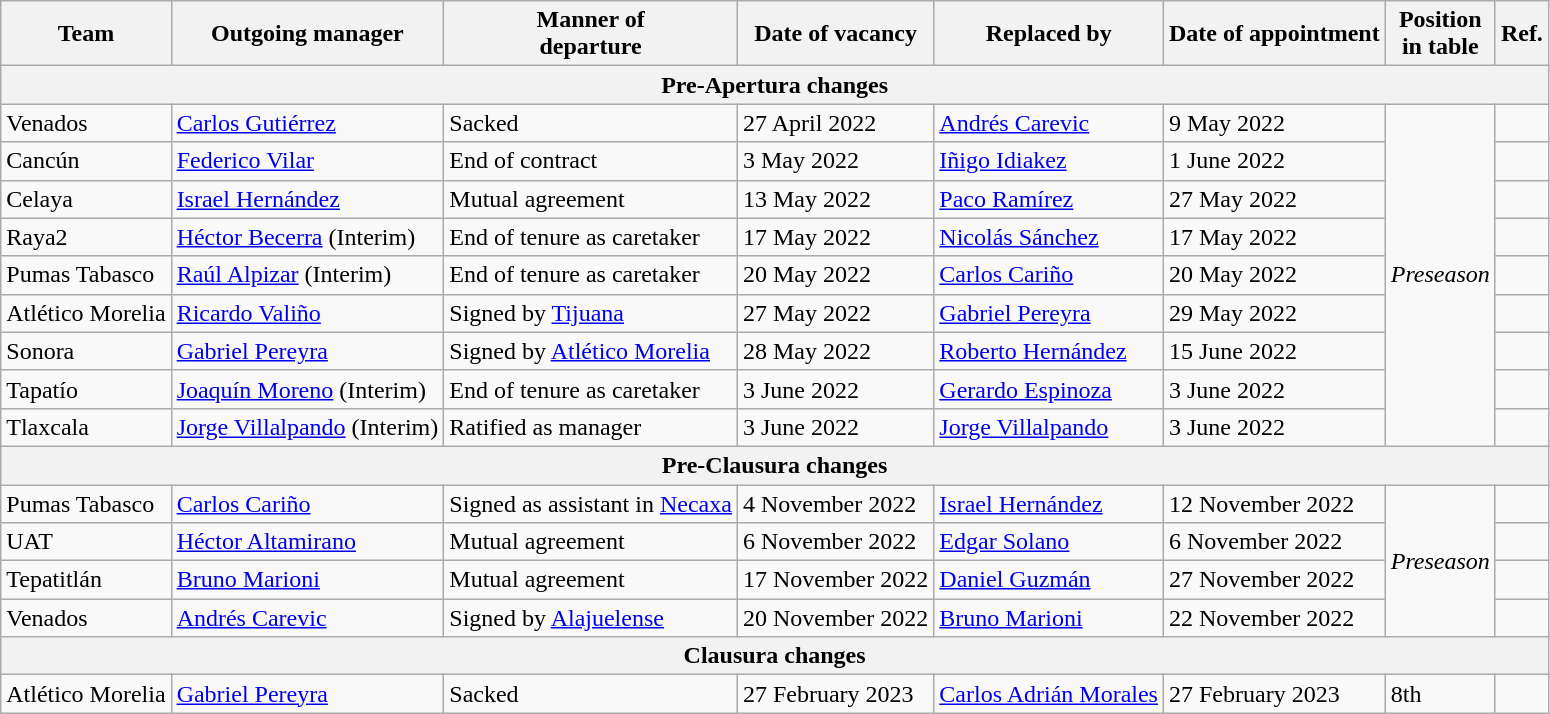<table class="wikitable sortable">
<tr>
<th>Team</th>
<th>Outgoing manager</th>
<th>Manner of <br> departure</th>
<th>Date of vacancy</th>
<th>Replaced by</th>
<th>Date of appointment</th>
<th>Position <br> in table</th>
<th>Ref.</th>
</tr>
<tr>
<th colspan=9>Pre-Apertura changes</th>
</tr>
<tr>
<td>Venados</td>
<td> <a href='#'>Carlos Gutiérrez</a></td>
<td>Sacked</td>
<td>27 April 2022</td>
<td> <a href='#'>Andrés Carevic</a></td>
<td>9 May 2022</td>
<td rowspan=9><em>Preseason</em></td>
<td></td>
</tr>
<tr>
<td>Cancún</td>
<td> <a href='#'>Federico Vilar</a></td>
<td>End of contract</td>
<td>3 May 2022</td>
<td> <a href='#'>Iñigo Idiakez</a></td>
<td>1 June 2022</td>
<td></td>
</tr>
<tr>
<td>Celaya</td>
<td> <a href='#'>Israel Hernández</a></td>
<td>Mutual agreement</td>
<td>13 May 2022</td>
<td> <a href='#'>Paco Ramírez</a></td>
<td>27 May 2022</td>
<td></td>
</tr>
<tr>
<td>Raya2</td>
<td> <a href='#'>Héctor Becerra</a> (Interim)</td>
<td>End of tenure as caretaker</td>
<td>17 May 2022</td>
<td> <a href='#'>Nicolás Sánchez</a></td>
<td>17 May 2022</td>
<td></td>
</tr>
<tr>
<td>Pumas Tabasco</td>
<td> <a href='#'>Raúl Alpizar</a> (Interim)</td>
<td>End of tenure as caretaker</td>
<td>20 May 2022</td>
<td> <a href='#'>Carlos Cariño</a></td>
<td>20 May 2022</td>
<td></td>
</tr>
<tr>
<td>Atlético Morelia</td>
<td> <a href='#'>Ricardo Valiño</a></td>
<td>Signed by <a href='#'>Tijuana</a></td>
<td>27 May 2022</td>
<td> <a href='#'>Gabriel Pereyra</a></td>
<td>29 May 2022</td>
<td></td>
</tr>
<tr>
<td>Sonora</td>
<td> <a href='#'>Gabriel Pereyra</a></td>
<td>Signed by <a href='#'>Atlético Morelia</a></td>
<td>28 May 2022</td>
<td> <a href='#'>Roberto Hernández</a></td>
<td>15 June 2022</td>
<td></td>
</tr>
<tr>
<td>Tapatío</td>
<td> <a href='#'>Joaquín Moreno</a> (Interim)</td>
<td>End of tenure as caretaker</td>
<td>3 June 2022</td>
<td> <a href='#'>Gerardo Espinoza</a></td>
<td>3 June 2022</td>
<td></td>
</tr>
<tr>
<td>Tlaxcala</td>
<td> <a href='#'>Jorge Villalpando</a> (Interim)</td>
<td>Ratified as manager</td>
<td>3 June 2022</td>
<td> <a href='#'>Jorge Villalpando</a></td>
<td>3 June 2022</td>
<td></td>
</tr>
<tr>
<th colspan=8>Pre-Clausura changes</th>
</tr>
<tr>
<td>Pumas Tabasco</td>
<td> <a href='#'>Carlos Cariño</a></td>
<td>Signed as assistant in <a href='#'>Necaxa</a></td>
<td>4 November 2022</td>
<td> <a href='#'>Israel Hernández</a></td>
<td>12 November 2022</td>
<td rowspan=4><em>Preseason</em></td>
<td></td>
</tr>
<tr>
<td>UAT</td>
<td> <a href='#'>Héctor Altamirano</a></td>
<td>Mutual agreement</td>
<td>6 November 2022</td>
<td> <a href='#'>Edgar Solano</a></td>
<td>6 November 2022</td>
<td></td>
</tr>
<tr>
<td>Tepatitlán</td>
<td> <a href='#'>Bruno Marioni</a></td>
<td>Mutual agreement</td>
<td>17 November 2022</td>
<td> <a href='#'>Daniel Guzmán</a></td>
<td>27 November 2022</td>
<td></td>
</tr>
<tr>
<td>Venados</td>
<td> <a href='#'>Andrés Carevic</a></td>
<td>Signed by <a href='#'>Alajuelense</a></td>
<td>20 November 2022</td>
<td> <a href='#'>Bruno Marioni</a></td>
<td>22 November 2022</td>
<td></td>
</tr>
<tr>
<th colspan=8>Clausura changes</th>
</tr>
<tr>
<td>Atlético Morelia</td>
<td> <a href='#'>Gabriel Pereyra</a></td>
<td>Sacked</td>
<td>27 February 2023</td>
<td> <a href='#'>Carlos Adrián Morales</a></td>
<td>27 February 2023</td>
<td>8th</td>
<td></td>
</tr>
</table>
